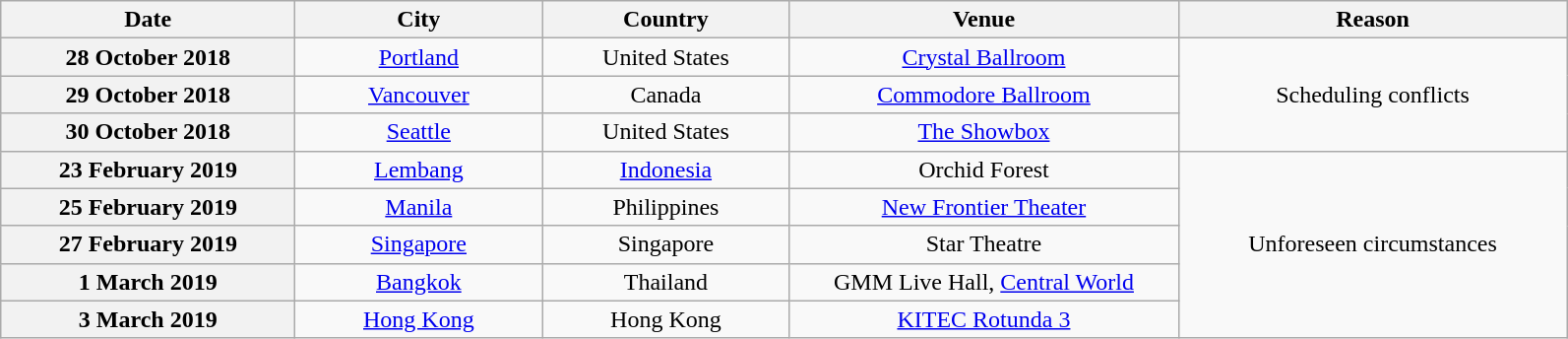<table class="wikitable plainrowheaders" style="text-align:center;">
<tr>
<th scope="col" style="width:12em;">Date</th>
<th scope="col" style="width:10em;">City</th>
<th scope="col" style="width:10em;">Country</th>
<th scope="col" style="width:16em;">Venue</th>
<th scope="col" style="width:16em;">Reason</th>
</tr>
<tr>
<th style="text-align:center;" scope="row">28 October 2018</th>
<td><a href='#'>Portland</a></td>
<td>United States</td>
<td><a href='#'>Crystal Ballroom</a></td>
<td rowspan="3">Scheduling conflicts</td>
</tr>
<tr>
<th style="text-align:center;" scope="row">29 October 2018</th>
<td><a href='#'>Vancouver</a></td>
<td>Canada</td>
<td><a href='#'>Commodore Ballroom</a></td>
</tr>
<tr>
<th style="text-align:center;" scope="row">30 October 2018</th>
<td><a href='#'>Seattle</a></td>
<td>United States</td>
<td><a href='#'>The Showbox</a></td>
</tr>
<tr>
<th style="text-align:center;" scope="row">23 February 2019</th>
<td><a href='#'>Lembang</a></td>
<td><a href='#'>Indonesia</a></td>
<td>Orchid Forest</td>
<td rowspan="5">Unforeseen circumstances</td>
</tr>
<tr>
<th style="text-align:center;" scope="row">25 February 2019</th>
<td><a href='#'>Manila</a></td>
<td>Philippines</td>
<td><a href='#'>New Frontier Theater</a></td>
</tr>
<tr>
<th style="text-align:center;" scope="row">27 February 2019</th>
<td><a href='#'>Singapore</a></td>
<td>Singapore</td>
<td>Star Theatre</td>
</tr>
<tr>
<th style="text-align:center;" scope="row">1 March 2019</th>
<td><a href='#'>Bangkok</a></td>
<td>Thailand</td>
<td>GMM Live Hall, <a href='#'>Central World</a></td>
</tr>
<tr>
<th style="text-align:center;" scope="row">3 March 2019</th>
<td><a href='#'>Hong Kong</a></td>
<td>Hong Kong</td>
<td><a href='#'>KITEC Rotunda 3</a></td>
</tr>
</table>
